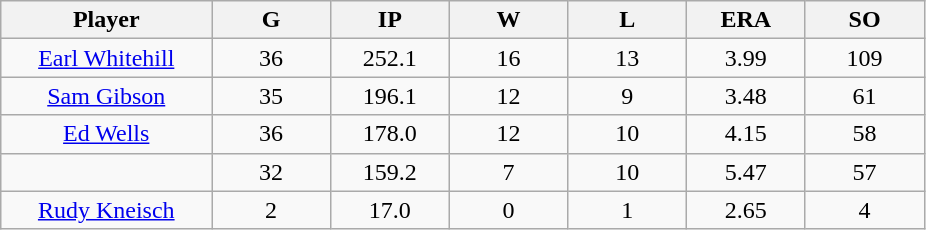<table class="wikitable sortable">
<tr>
<th bgcolor="#DDDDFF" width="16%">Player</th>
<th bgcolor="#DDDDFF" width="9%">G</th>
<th bgcolor="#DDDDFF" width="9%">IP</th>
<th bgcolor="#DDDDFF" width="9%">W</th>
<th bgcolor="#DDDDFF" width="9%">L</th>
<th bgcolor="#DDDDFF" width="9%">ERA</th>
<th bgcolor="#DDDDFF" width="9%">SO</th>
</tr>
<tr align="center">
<td><a href='#'>Earl Whitehill</a></td>
<td>36</td>
<td>252.1</td>
<td>16</td>
<td>13</td>
<td>3.99</td>
<td>109</td>
</tr>
<tr align=center>
<td><a href='#'>Sam Gibson</a></td>
<td>35</td>
<td>196.1</td>
<td>12</td>
<td>9</td>
<td>3.48</td>
<td>61</td>
</tr>
<tr align=center>
<td><a href='#'>Ed Wells</a></td>
<td>36</td>
<td>178.0</td>
<td>12</td>
<td>10</td>
<td>4.15</td>
<td>58</td>
</tr>
<tr align=center>
<td></td>
<td>32</td>
<td>159.2</td>
<td>7</td>
<td>10</td>
<td>5.47</td>
<td>57</td>
</tr>
<tr align="center">
<td><a href='#'>Rudy Kneisch</a></td>
<td>2</td>
<td>17.0</td>
<td>0</td>
<td>1</td>
<td>2.65</td>
<td>4</td>
</tr>
</table>
